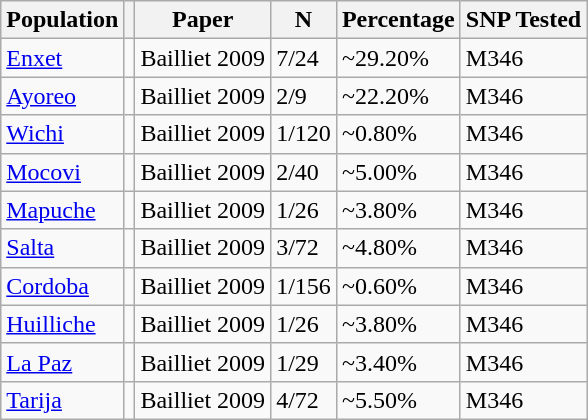<table class="wikitable">
<tr>
<th>Population</th>
<th></th>
<th>Paper</th>
<th>N</th>
<th>Percentage</th>
<th>SNP Tested</th>
</tr>
<tr>
<td><a href='#'>Enxet</a></td>
<td></td>
<td>Bailliet 2009 </td>
<td>7/24</td>
<td>~29.20%</td>
<td>M346</td>
</tr>
<tr>
<td><a href='#'>Ayoreo</a></td>
<td></td>
<td>Bailliet 2009 </td>
<td>2/9</td>
<td>~22.20%</td>
<td>M346</td>
</tr>
<tr>
<td><a href='#'>Wichi</a></td>
<td></td>
<td>Bailliet 2009 </td>
<td>1/120</td>
<td>~0.80%</td>
<td>M346</td>
</tr>
<tr>
<td><a href='#'>Mocovi</a></td>
<td></td>
<td>Bailliet 2009 </td>
<td>2/40</td>
<td>~5.00%</td>
<td>M346</td>
</tr>
<tr>
<td><a href='#'>Mapuche</a></td>
<td></td>
<td>Bailliet 2009 </td>
<td>1/26</td>
<td>~3.80%</td>
<td>M346</td>
</tr>
<tr>
<td><a href='#'>Salta</a></td>
<td></td>
<td>Bailliet 2009 </td>
<td>3/72</td>
<td>~4.80%</td>
<td>M346</td>
</tr>
<tr>
<td><a href='#'>Cordoba</a></td>
<td></td>
<td>Bailliet 2009 </td>
<td>1/156</td>
<td>~0.60%</td>
<td>M346</td>
</tr>
<tr>
<td><a href='#'>Huilliche</a></td>
<td></td>
<td>Bailliet 2009 </td>
<td>1/26</td>
<td>~3.80%</td>
<td>M346</td>
</tr>
<tr>
<td><a href='#'>La Paz</a></td>
<td></td>
<td>Bailliet 2009 </td>
<td>1/29</td>
<td>~3.40%</td>
<td>M346</td>
</tr>
<tr>
<td><a href='#'>Tarija</a></td>
<td></td>
<td>Bailliet 2009 </td>
<td>4/72</td>
<td>~5.50%</td>
<td>M346</td>
</tr>
</table>
